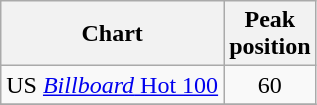<table class="wikitable sortable">
<tr>
<th>Chart</th>
<th>Peak<br>position</th>
</tr>
<tr>
<td>US <a href='#'><em>Billboard</em> Hot 100</a></td>
<td align="center">60</td>
</tr>
<tr>
</tr>
</table>
